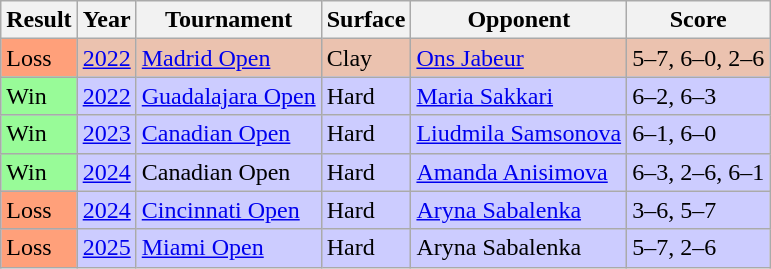<table class="sortable wikitable">
<tr>
<th>Result</th>
<th>Year</th>
<th>Tournament</th>
<th>Surface</th>
<th>Opponent</th>
<th class=unsortable>Score</th>
</tr>
<tr style="background:#ebc2af">
<td style=background:#ffa07a>Loss</td>
<td><a href='#'>2022</a></td>
<td><a href='#'>Madrid Open</a></td>
<td>Clay</td>
<td> <a href='#'>Ons Jabeur</a></td>
<td>5–7, 6–0, 2–6</td>
</tr>
<tr style="background:#ccccff">
<td style=background:#98fb98>Win</td>
<td><a href='#'>2022</a></td>
<td><a href='#'>Guadalajara Open</a></td>
<td>Hard</td>
<td> <a href='#'>Maria Sakkari</a></td>
<td>6–2, 6–3</td>
</tr>
<tr style="background:#ccccff">
<td style=background:#98fb98>Win</td>
<td><a href='#'>2023</a></td>
<td><a href='#'>Canadian Open</a></td>
<td>Hard</td>
<td> <a href='#'>Liudmila Samsonova</a></td>
<td>6–1, 6–0</td>
</tr>
<tr style="background:#ccccff">
<td style=background:#98fb98>Win</td>
<td><a href='#'>2024</a></td>
<td>Canadian Open </td>
<td>Hard</td>
<td> <a href='#'>Amanda Anisimova</a></td>
<td>6–3, 2–6, 6–1</td>
</tr>
<tr style="background:#ccccff">
<td style=background:#ffa07a>Loss</td>
<td><a href='#'>2024</a></td>
<td><a href='#'>Cincinnati Open</a></td>
<td>Hard</td>
<td> <a href='#'>Aryna Sabalenka</a></td>
<td>3–6, 5–7</td>
</tr>
<tr style="background:#ccccff">
<td style=background:#ffa07a>Loss</td>
<td><a href='#'>2025</a></td>
<td><a href='#'>Miami Open</a></td>
<td>Hard</td>
<td> Aryna Sabalenka</td>
<td>5–7, 2–6</td>
</tr>
</table>
